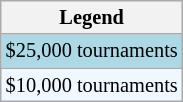<table class="wikitable" style="font-size:85%">
<tr>
<th>Legend</th>
</tr>
<tr style="background:lightblue;">
<td>$25,000 tournaments</td>
</tr>
<tr style="background:#f0f8ff;">
<td>$10,000 tournaments</td>
</tr>
</table>
